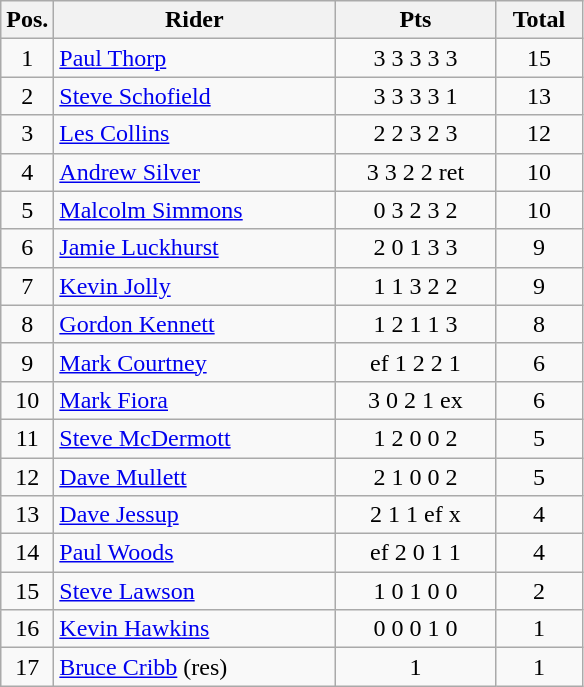<table class=wikitable>
<tr>
<th width=25px>Pos.</th>
<th width=180px>Rider</th>
<th width=100px>Pts</th>
<th width=50px>Total</th>
</tr>
<tr align=center >
<td>1</td>
<td align=left> <a href='#'>Paul Thorp</a></td>
<td>3	3	3	3	3</td>
<td>15</td>
</tr>
<tr align=center>
<td>2</td>
<td align=left> <a href='#'>Steve Schofield</a></td>
<td>3	3	3	3	1</td>
<td>13</td>
</tr>
<tr align=center>
<td>3</td>
<td align=left> <a href='#'>Les Collins</a></td>
<td>2	2	3	2	3</td>
<td>12</td>
</tr>
<tr align=center>
<td>4</td>
<td align=left> <a href='#'>Andrew Silver</a></td>
<td>3	3	2	2	ret</td>
<td>10</td>
</tr>
<tr align=center>
<td>5</td>
<td align=left> <a href='#'>Malcolm Simmons</a></td>
<td>0	3	2	3	2</td>
<td>10</td>
</tr>
<tr align=center>
<td>6</td>
<td align=left> <a href='#'>Jamie Luckhurst</a></td>
<td>2	0	1	3	3</td>
<td>9</td>
</tr>
<tr align=center>
<td>7</td>
<td align=left> <a href='#'>Kevin Jolly</a></td>
<td>1	1	3	2	2</td>
<td>9</td>
</tr>
<tr align=center>
<td>8</td>
<td align=left> <a href='#'>Gordon Kennett</a></td>
<td>1	2	1	1	3</td>
<td>8</td>
</tr>
<tr align=center>
<td>9</td>
<td align=left> <a href='#'>Mark Courtney</a></td>
<td>ef	1	2	2	1</td>
<td>6</td>
</tr>
<tr align=center>
<td>10</td>
<td align=left> <a href='#'>Mark Fiora</a></td>
<td>3	0	2	1	ex</td>
<td>6</td>
</tr>
<tr align=center>
<td>11</td>
<td align=left> <a href='#'>Steve McDermott</a></td>
<td>1	2	0	0	2</td>
<td>5</td>
</tr>
<tr align=center>
<td>12</td>
<td align=left> <a href='#'>Dave Mullett</a></td>
<td>2	1	0	0	2</td>
<td>5</td>
</tr>
<tr align=center>
<td>13</td>
<td align=left> <a href='#'>Dave Jessup</a></td>
<td>2	1	1	ef	x</td>
<td>4</td>
</tr>
<tr align=center>
<td>14</td>
<td align=left> <a href='#'>Paul Woods</a></td>
<td>ef	2	0	1	1</td>
<td>4</td>
</tr>
<tr align=center>
<td>15</td>
<td align=left> <a href='#'>Steve Lawson</a></td>
<td>1	0	1	0	0</td>
<td>2</td>
</tr>
<tr align=center>
<td>16</td>
<td align=left> <a href='#'>Kevin Hawkins</a></td>
<td>0	0	0	1	0</td>
<td>1</td>
</tr>
<tr align=center>
<td>17</td>
<td align=left> <a href='#'>Bruce Cribb</a>	(res)</td>
<td>1</td>
<td>1</td>
</tr>
</table>
